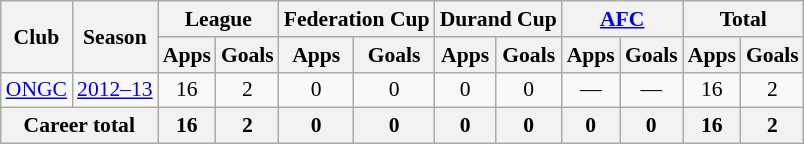<table class="wikitable" style="font-size:90%; text-align:center;">
<tr>
<th rowspan="2">Club</th>
<th rowspan="2">Season</th>
<th colspan="2">League</th>
<th colspan="2">Federation Cup</th>
<th colspan="2">Durand Cup</th>
<th colspan="2"><a href='#'>AFC</a></th>
<th colspan="2">Total</th>
</tr>
<tr>
<th>Apps</th>
<th>Goals</th>
<th>Apps</th>
<th>Goals</th>
<th>Apps</th>
<th>Goals</th>
<th>Apps</th>
<th>Goals</th>
<th>Apps</th>
<th>Goals</th>
</tr>
<tr>
<td rowspan="1"><a href='#'>ONGC</a></td>
<td><a href='#'>2012–13</a></td>
<td>16</td>
<td>2</td>
<td>0</td>
<td>0</td>
<td>0</td>
<td>0</td>
<td>—</td>
<td>—</td>
<td>16</td>
<td>2</td>
</tr>
<tr>
<th colspan="2">Career total</th>
<th>16</th>
<th>2</th>
<th>0</th>
<th>0</th>
<th>0</th>
<th>0</th>
<th>0</th>
<th>0</th>
<th>16</th>
<th>2</th>
</tr>
</table>
